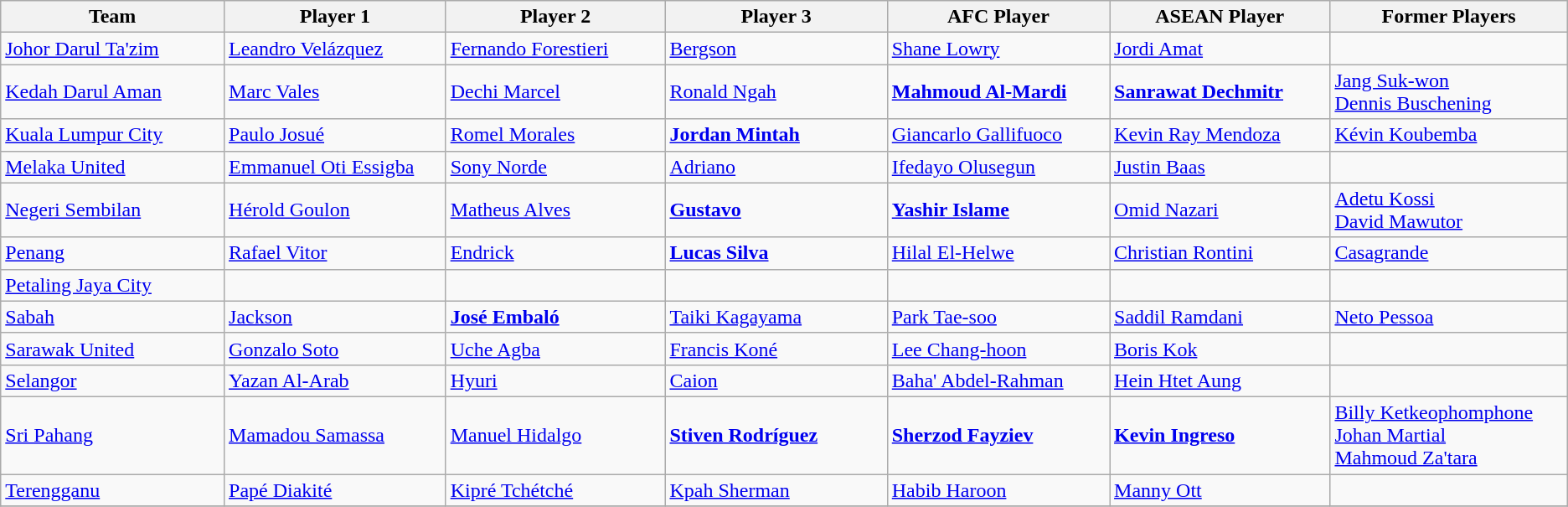<table class="wikitable sortable">
<tr>
<th style="width:200px;">Team</th>
<th style="width:200px;">Player 1</th>
<th style="width:200px;">Player 2</th>
<th style="width:200px;">Player 3</th>
<th style="width:200px;">AFC Player</th>
<th style="width:200px;">ASEAN Player</th>
<th style="width:200px;">Former Players </th>
</tr>
<tr>
<td><a href='#'>Johor Darul Ta'zim</a></td>
<td> <a href='#'>Leandro Velázquez</a></td>
<td> <a href='#'>Fernando Forestieri</a></td>
<td> <a href='#'>Bergson</a></td>
<td> <a href='#'>Shane Lowry</a></td>
<td> <a href='#'>Jordi Amat</a></td>
<td></td>
</tr>
<tr>
<td><a href='#'>Kedah Darul Aman</a></td>
<td> <a href='#'>Marc Vales</a></td>
<td> <a href='#'>Dechi Marcel</a></td>
<td> <a href='#'>Ronald Ngah</a></td>
<td> <strong><a href='#'>Mahmoud Al-Mardi</a></strong></td>
<td> <strong><a href='#'>Sanrawat Dechmitr</a></strong></td>
<td> <a href='#'>Jang Suk-won</a><br> <a href='#'>Dennis Buschening</a><br></td>
</tr>
<tr>
<td><a href='#'>Kuala Lumpur City</a></td>
<td> <a href='#'>Paulo Josué</a></td>
<td> <a href='#'>Romel Morales</a></td>
<td> <strong><a href='#'>Jordan Mintah</a></strong></td>
<td> <a href='#'>Giancarlo Gallifuoco</a></td>
<td> <a href='#'>Kevin Ray Mendoza</a></td>
<td> <a href='#'>Kévin Koubemba</a></td>
</tr>
<tr>
<td><a href='#'>Melaka United</a></td>
<td> <a href='#'>Emmanuel Oti Essigba</a></td>
<td> <a href='#'>Sony Norde</a></td>
<td> <a href='#'>Adriano</a></td>
<td> <a href='#'>Ifedayo Olusegun</a></td>
<td> <a href='#'>Justin Baas</a></td>
<td></td>
</tr>
<tr>
<td><a href='#'>Negeri Sembilan</a></td>
<td> <a href='#'>Hérold Goulon</a></td>
<td> <a href='#'>Matheus Alves</a></td>
<td> <strong><a href='#'>Gustavo</a></strong></td>
<td> <strong><a href='#'>Yashir Islame</a></strong></td>
<td> <a href='#'>Omid Nazari</a></td>
<td> <a href='#'>Adetu Kossi</a><br> <a href='#'>David Mawutor</a></td>
</tr>
<tr>
<td><a href='#'>Penang</a></td>
<td> <a href='#'>Rafael Vitor</a></td>
<td> <a href='#'>Endrick</a></td>
<td> <strong><a href='#'>Lucas Silva</a></strong></td>
<td> <a href='#'>Hilal El-Helwe</a></td>
<td> <a href='#'>Christian Rontini</a></td>
<td> <a href='#'>Casagrande</a></td>
</tr>
<tr>
<td><a href='#'>Petaling Jaya City</a></td>
<td></td>
<td></td>
<td></td>
<td></td>
<td></td>
<td></td>
</tr>
<tr>
<td><a href='#'>Sabah</a></td>
<td> <a href='#'>Jackson</a></td>
<td> <strong><a href='#'>José Embaló</a></strong></td>
<td> <a href='#'>Taiki Kagayama</a></td>
<td> <a href='#'>Park Tae-soo</a></td>
<td> <a href='#'>Saddil Ramdani</a></td>
<td> <a href='#'>Neto Pessoa</a></td>
</tr>
<tr>
<td><a href='#'>Sarawak United</a></td>
<td> <a href='#'>Gonzalo Soto</a></td>
<td> <a href='#'>Uche Agba</a></td>
<td> <a href='#'>Francis Koné</a></td>
<td> <a href='#'>Lee Chang-hoon</a></td>
<td> <a href='#'>Boris Kok</a></td>
<td></td>
</tr>
<tr>
<td><a href='#'>Selangor</a></td>
<td> <a href='#'>Yazan Al-Arab</a></td>
<td> <a href='#'>Hyuri</a></td>
<td> <a href='#'>Caion</a></td>
<td> <a href='#'>Baha' Abdel-Rahman</a></td>
<td> <a href='#'>Hein Htet Aung</a></td>
<td></td>
</tr>
<tr>
<td><a href='#'>Sri Pahang</a></td>
<td> <a href='#'>Mamadou Samassa</a></td>
<td> <a href='#'>Manuel Hidalgo</a></td>
<td> <strong><a href='#'>Stiven Rodríguez</a></strong></td>
<td> <strong><a href='#'>Sherzod Fayziev</a></strong></td>
<td> <strong><a href='#'>Kevin Ingreso</a></strong></td>
<td> <a href='#'>Billy Ketkeophomphone</a><br> <a href='#'>Johan Martial</a><br> <a href='#'>Mahmoud Za'tara</a></td>
</tr>
<tr>
<td><a href='#'>Terengganu</a></td>
<td> <a href='#'>Papé Diakité</a></td>
<td> <a href='#'>Kipré Tchétché</a></td>
<td> <a href='#'>Kpah Sherman</a></td>
<td> <a href='#'>Habib Haroon</a></td>
<td> <a href='#'>Manny Ott</a></td>
<td></td>
</tr>
<tr>
</tr>
</table>
